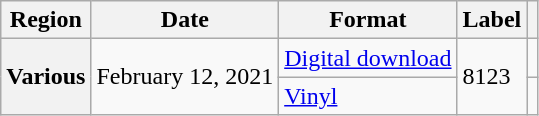<table class="wikitable plainrowheaders">
<tr>
<th scope="col">Region</th>
<th scope="col">Date</th>
<th scope="col">Format</th>
<th scope="col">Label</th>
<th scope="col"></th>
</tr>
<tr>
<th scope="row" rowspan="2">Various</th>
<td rowspan="2">February 12, 2021</td>
<td><a href='#'>Digital download</a></td>
<td rowspan="2">8123</td>
<td align="center"></td>
</tr>
<tr>
<td><a href='#'>Vinyl</a></td>
<td align="center"></td>
</tr>
</table>
